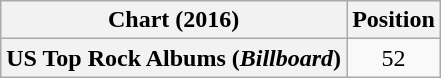<table class="wikitable plainrowheaders" style="text-align:center">
<tr>
<th scope="col">Chart (2016)</th>
<th scope="col">Position</th>
</tr>
<tr>
<th scope="row">US Top Rock Albums (<em>Billboard</em>)</th>
<td>52</td>
</tr>
</table>
